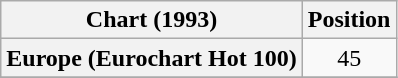<table class="wikitable sortable plainrowheaders">
<tr>
<th>Chart (1993)</th>
<th>Position</th>
</tr>
<tr>
<th scope="row">Europe (Eurochart Hot 100)</th>
<td align="center">45</td>
</tr>
<tr>
</tr>
</table>
